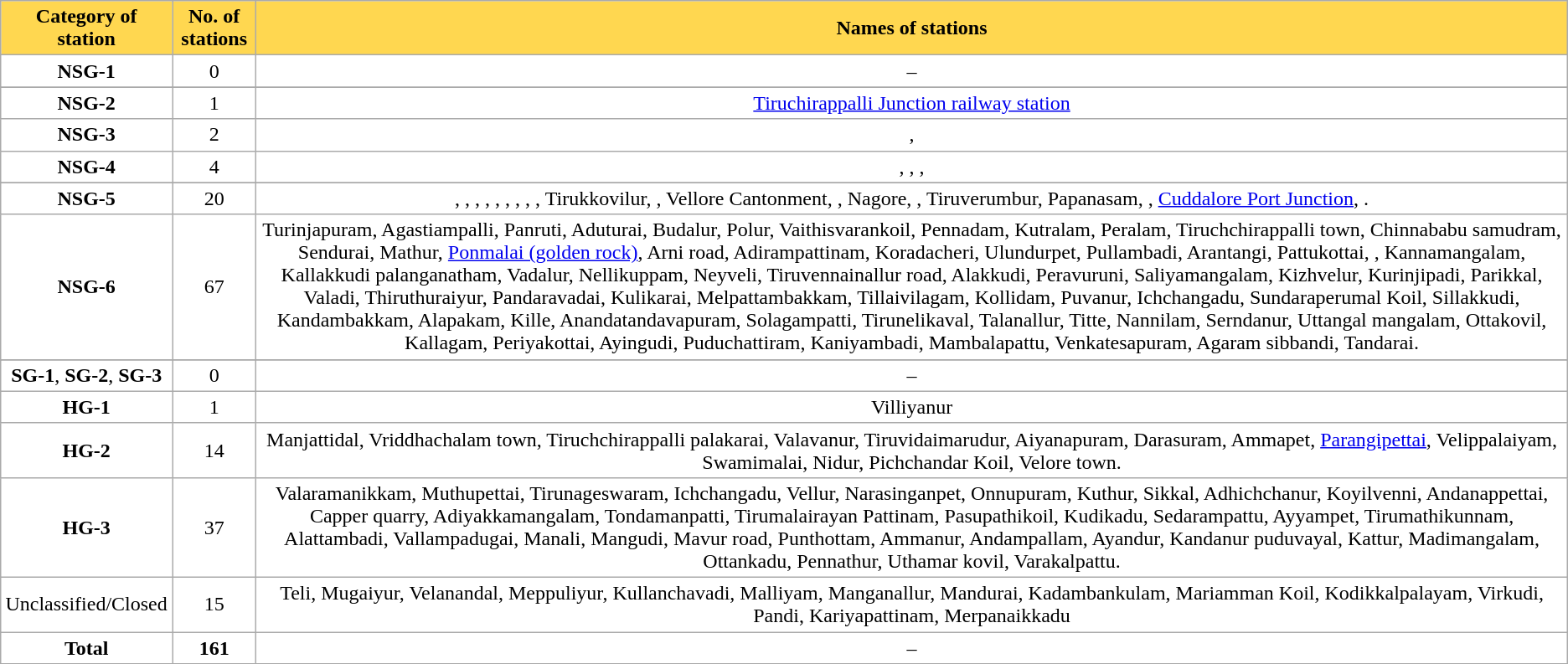<table class="wikitable sortable" style="background:#fff;">
<tr>
<th style="background:#ffd750;" !>Category of station</th>
<th style="background:#ffd750;" !>No. of stations</th>
<th style="background:#ffd750;" !>Names of stations</th>
</tr>
<tr>
<td style="text-align:center;"><strong>NSG-1</strong></td>
<td style="text-align:center;">0</td>
<td style="text-align:center;">–</td>
</tr>
<tr>
</tr>
<tr>
<td style="text-align:center;"><strong>NSG-2</strong></td>
<td style="text-align:center;">1</td>
<td style="text-align:center;"><a href='#'>Tiruchirappalli Junction railway station</a></td>
</tr>
<tr>
<td style="text-align:center;"><strong>NSG-3</strong></td>
<td style="text-align:center;">2</td>
<td style="text-align:center;">, </td>
</tr>
<tr>
<td style="text-align:center;"><strong>NSG-4</strong></td>
<td style="text-align:center;">4</td>
<td style="text-align:center;">, , , </td>
</tr>
<tr>
</tr>
<tr>
<td style="text-align:center;"><strong>NSG-5</strong></td>
<td style="text-align:center;">20</td>
<td style="text-align:center;">, , , , , , , , , Tirukkovilur, , Vellore Cantonment, , Nagore, , Tiruverumbur, Papanasam, , <a href='#'>Cuddalore Port Junction</a>, .</td>
</tr>
<tr>
<td style="text-align:center;"><strong>NSG-6</strong></td>
<td style="text-align:center;">67</td>
<td style="text-align:center;">Turinjapuram, Agastiampalli, Panruti, Aduturai, Budalur, Polur, Vaithisvarankoil, Pennadam, Kutralam, Peralam, Tiruchchirappalli town, Chinnababu samudram, Sendurai, Mathur, <a href='#'>Ponmalai (golden rock)</a>, Arni road, Adirampattinam, Koradacheri, Ulundurpet, Pullambadi, Arantangi, Pattukottai, , Kannamangalam, Kallakkudi palanganatham, Vadalur, Nellikuppam, Neyveli, Tiruvennainallur road, Alakkudi, Peravuruni, Saliyamangalam, Kizhvelur, Kurinjipadi, Parikkal, Valadi, Thiruthuraiyur, Pandaravadai, Kulikarai, Melpattambakkam, Tillaivilagam, Kollidam, Puvanur, Ichchangadu, Sundaraperumal Koil, Sillakkudi, Kandambakkam, Alapakam, Kille, Anandatandavapuram, Solagampatti, Tirunelikaval, Talanallur, Titte, Nannilam, Serndanur, Uttangal mangalam, Ottakovil, Kallagam, Periyakottai, Ayingudi, Puduchattiram, Kaniyambadi, Mambalapattu, Venkatesapuram, Agaram sibbandi, Tandarai.</td>
</tr>
<tr>
</tr>
<tr>
<td style="text-align:center;"><strong>SG-1</strong>, <strong>SG-2</strong>, <strong>SG-3</strong></td>
<td style="text-align:center;">0</td>
<td style="text-align:center;">–</td>
</tr>
<tr>
<td style="text-align:center;"><strong>HG-1</strong></td>
<td style="text-align:center;">1</td>
<td style="text-align:center;">Villiyanur</td>
</tr>
<tr>
<td style="text-align:center;"><strong>HG-2</strong></td>
<td style="text-align:center;">14</td>
<td style="text-align:center;">Manjattidal, Vriddhachalam town, Tiruchchirappalli palakarai, Valavanur, Tiruvidaimarudur, Aiyanapuram, Darasuram, Ammapet, <a href='#'>Parangipettai</a>, Velippalaiyam, Swamimalai, Nidur, Pichchandar Koil, Velore town.</td>
</tr>
<tr>
<td style="text-align:center;"><strong>HG-3</strong></td>
<td style="text-align:center;">37</td>
<td style="text-align:center;">Valaramanikkam, Muthupettai, Tirunageswaram, Ichchangadu, Vellur, Narasinganpet, Onnupuram, Kuthur, Sikkal, Adhichchanur, Koyilvenni, Andanappettai, Capper quarry, Adiyakkamangalam, Tondamanpatti, Tirumalairayan Pattinam, Pasupathikoil, Kudikadu, Sedarampattu, Ayyampet, Tirumathikunnam, Alattambadi, Vallampadugai, Manali, Mangudi, Mavur road, Punthottam, Ammanur, Andampallam, Ayandur, Kandanur puduvayal, Kattur, Madimangalam, Ottankadu, Pennathur, Uthamar kovil, Varakalpattu.</td>
</tr>
<tr>
<td style="text-align:center;">Unclassified/Closed</td>
<td style="text-align:center;">15</td>
<td style="text-align:center;">Teli, Mugaiyur, Velanandal, Meppuliyur, Kullanchavadi, Malliyam, Manganallur, Mandurai, Kadambankulam, Mariamman Koil, Kodikkalpalayam, Virkudi, Pandi, Kariyapattinam, Merpanaikkadu</td>
</tr>
<tr>
<td style="text-align:center;"><strong>Total</strong></td>
<td style="text-align:center;"><strong>161</strong></td>
<td style="text-align:center;">–</td>
</tr>
</table>
